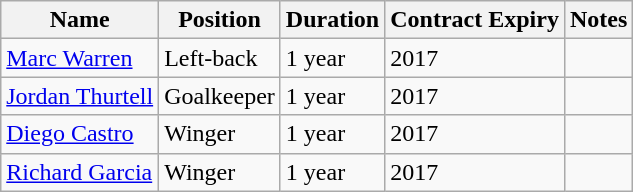<table class="wikitable">
<tr>
<th>Name</th>
<th>Position</th>
<th>Duration</th>
<th>Contract Expiry</th>
<th>Notes</th>
</tr>
<tr>
<td> <a href='#'>Marc Warren</a></td>
<td>Left-back</td>
<td>1 year</td>
<td>2017</td>
<td></td>
</tr>
<tr>
<td> <a href='#'>Jordan Thurtell</a></td>
<td>Goalkeeper</td>
<td>1 year</td>
<td>2017</td>
<td></td>
</tr>
<tr>
<td> <a href='#'>Diego Castro</a></td>
<td>Winger</td>
<td>1 year</td>
<td>2017</td>
<td></td>
</tr>
<tr>
<td> <a href='#'>Richard Garcia</a></td>
<td>Winger</td>
<td>1 year</td>
<td>2017</td>
<td></td>
</tr>
</table>
